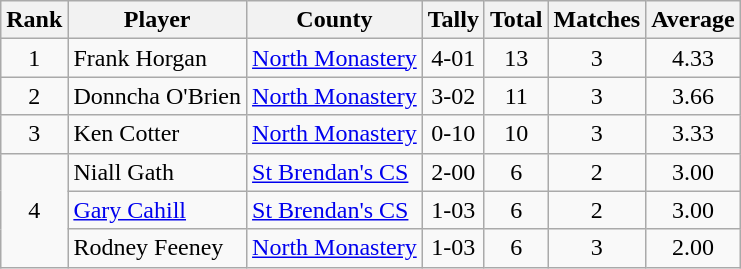<table class="wikitable">
<tr>
<th>Rank</th>
<th>Player</th>
<th>County</th>
<th>Tally</th>
<th>Total</th>
<th>Matches</th>
<th>Average</th>
</tr>
<tr>
<td rowspan=1 align=center>1</td>
<td>Frank Horgan</td>
<td><a href='#'>North Monastery</a></td>
<td align=center>4-01</td>
<td align=center>13</td>
<td align=center>3</td>
<td align=center>4.33</td>
</tr>
<tr>
<td rowspan=1 align=center>2</td>
<td>Donncha O'Brien</td>
<td><a href='#'>North Monastery</a></td>
<td align=center>3-02</td>
<td align=center>11</td>
<td align=center>3</td>
<td align=center>3.66</td>
</tr>
<tr>
<td rowspan=1 align=center>3</td>
<td>Ken Cotter</td>
<td><a href='#'>North Monastery</a></td>
<td align=center>0-10</td>
<td align=center>10</td>
<td align=center>3</td>
<td align=center>3.33</td>
</tr>
<tr>
<td rowspan=3 align=center>4</td>
<td>Niall Gath</td>
<td><a href='#'>St Brendan's CS</a></td>
<td align=center>2-00</td>
<td align=center>6</td>
<td align=center>2</td>
<td align=center>3.00</td>
</tr>
<tr>
<td><a href='#'>Gary Cahill</a></td>
<td><a href='#'>St Brendan's CS</a></td>
<td align=center>1-03</td>
<td align=center>6</td>
<td align=center>2</td>
<td align=center>3.00</td>
</tr>
<tr>
<td>Rodney Feeney</td>
<td><a href='#'>North Monastery</a></td>
<td align=center>1-03</td>
<td align=center>6</td>
<td align=center>3</td>
<td align=center>2.00</td>
</tr>
</table>
